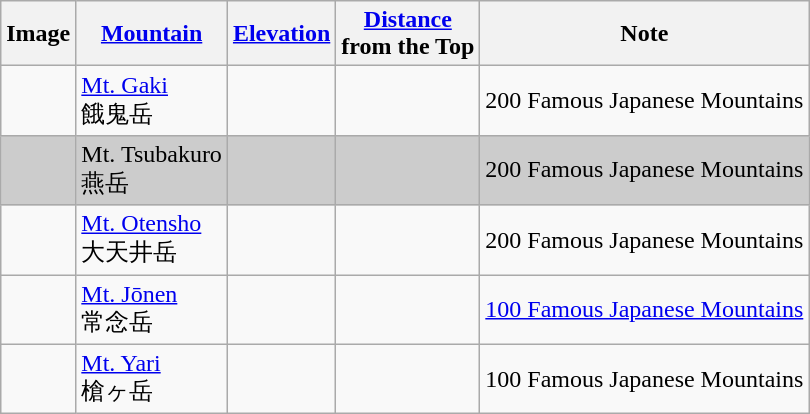<table class="wikitable">
<tr>
<th>Image</th>
<th><a href='#'>Mountain</a></th>
<th><a href='#'>Elevation</a></th>
<th><a href='#'>Distance</a><br>from the Top</th>
<th>Note</th>
</tr>
<tr>
<td></td>
<td><a href='#'>Mt. Gaki</a><br>餓鬼岳</td>
<td></td>
<td></td>
<td>200 Famous Japanese Mountains</td>
</tr>
<tr style="background-color:#ccc">
<td></td>
<td>Mt. Tsubakuro<br>燕岳</td>
<td></td>
<td></td>
<td>200 Famous Japanese Mountains</td>
</tr>
<tr>
<td></td>
<td><a href='#'>Mt. Otensho</a><br>大天井岳</td>
<td></td>
<td></td>
<td>200 Famous Japanese Mountains</td>
</tr>
<tr>
<td></td>
<td><a href='#'>Mt. Jōnen</a><br>常念岳</td>
<td></td>
<td></td>
<td><a href='#'>100 Famous Japanese Mountains</a></td>
</tr>
<tr>
<td></td>
<td><a href='#'>Mt. Yari</a><br>槍ヶ岳</td>
<td></td>
<td></td>
<td>100 Famous Japanese Mountains</td>
</tr>
</table>
